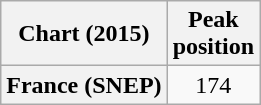<table class="wikitable sortable plainrowheaders" style="text-align:center">
<tr>
<th scope="col">Chart (2015)</th>
<th scope="col">Peak<br> position</th>
</tr>
<tr>
<th scope="row">France (SNEP)</th>
<td>174</td>
</tr>
</table>
